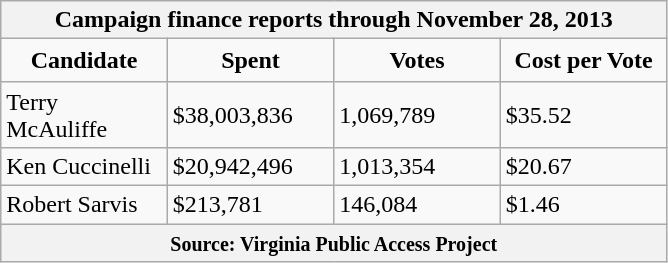<table class="wikitable">
<tr>
<th colspan="4">Campaign finance reports through November 28, 2013</th>
</tr>
<tr style="text-align:center;">
<td style="padding:5px; width:100px;"><strong>Candidate</strong></td>
<td style="padding:5px; width:100px;"><strong>Spent</strong></td>
<td style="padding:5px; width:100px;"><strong>Votes</strong></td>
<td style="padding:5px; width:100px;"><strong>Cost per Vote</strong></td>
</tr>
<tr>
<td>Terry McAuliffe</td>
<td>$38,003,836</td>
<td>1,069,789</td>
<td>$35.52</td>
</tr>
<tr>
<td>Ken Cuccinelli</td>
<td>$20,942,496</td>
<td>1,013,354</td>
<td>$20.67</td>
</tr>
<tr>
<td>Robert Sarvis</td>
<td>$213,781</td>
<td>146,084</td>
<td>$1.46</td>
</tr>
<tr>
<th colspan="4"><small>Source: Virginia Public Access Project</small></th>
</tr>
</table>
